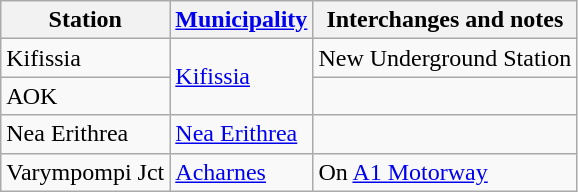<table class="wikitable sortable">
<tr>
<th>Station</th>
<th><a href='#'>Municipality</a></th>
<th class="unsortable">Interchanges and notes</th>
</tr>
<tr>
<td>Kifissia</td>
<td rowspan="2"><a href='#'>Kifissia</a></td>
<td>New Underground Station</td>
</tr>
<tr>
<td>ΑΟΚ</td>
<td></td>
</tr>
<tr>
<td>Nea Erithrea</td>
<td><a href='#'>Nea Erithrea</a></td>
<td></td>
</tr>
<tr>
<td>Varympompi Jct</td>
<td><a href='#'>Acharnes</a></td>
<td>On <a href='#'>A1 Motorway</a></td>
</tr>
</table>
